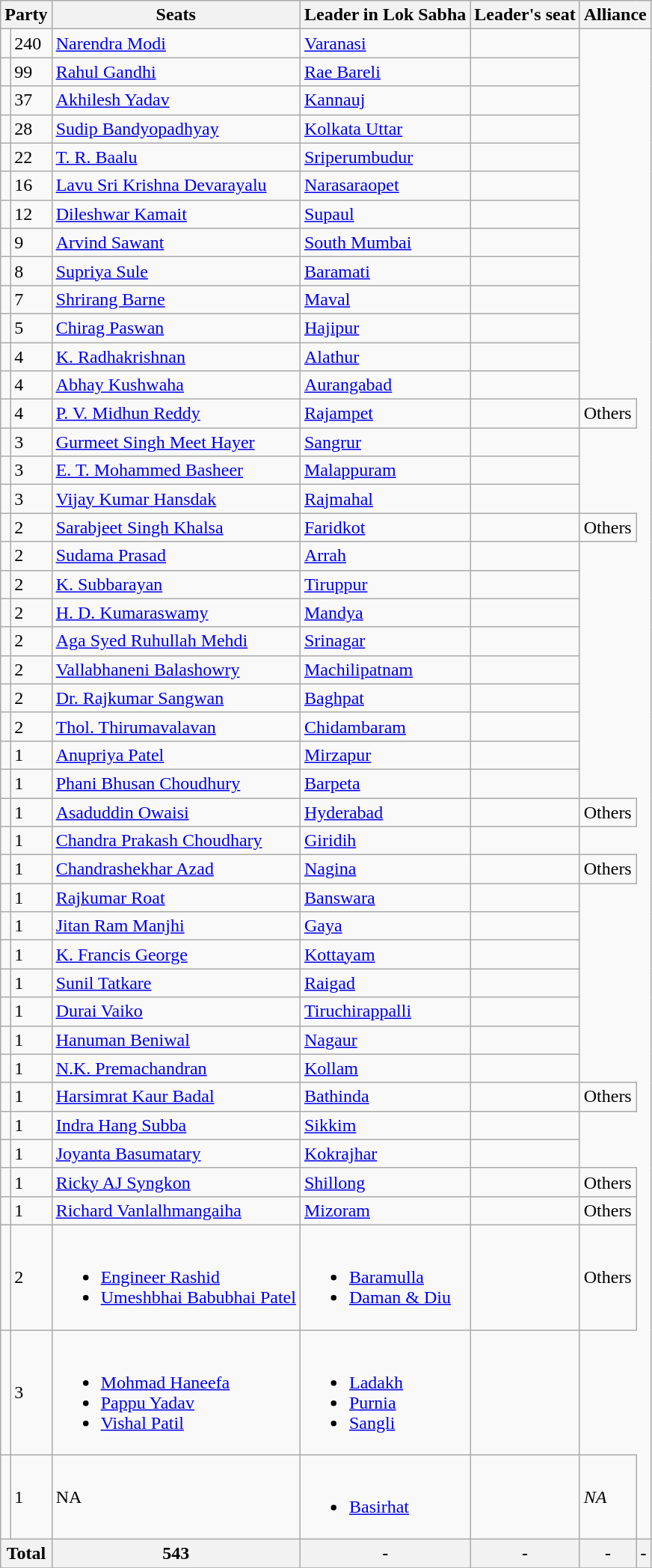<table class="wikitable sortable">
<tr>
<th colspan=2>Party</th>
<th>Seats</th>
<th>Leader in Lok Sabha</th>
<th>Leader's seat</th>
<th colspan=2>Alliance</th>
</tr>
<tr>
<td></td>
<td>240</td>
<td><a href='#'>Narendra Modi</a></td>
<td><a href='#'>Varanasi</a></td>
<td></td>
</tr>
<tr>
<td></td>
<td>99</td>
<td><a href='#'>Rahul Gandhi</a></td>
<td><a href='#'>Rae Bareli</a></td>
<td></td>
</tr>
<tr>
<td></td>
<td>37</td>
<td><a href='#'>Akhilesh Yadav</a></td>
<td><a href='#'>Kannauj</a></td>
<td></td>
</tr>
<tr>
<td></td>
<td>28</td>
<td><a href='#'>Sudip Bandyopadhyay</a></td>
<td><a href='#'>Kolkata Uttar</a></td>
<td></td>
</tr>
<tr>
<td></td>
<td>22</td>
<td><a href='#'>T. R. Baalu</a></td>
<td><a href='#'>Sriperumbudur</a></td>
<td></td>
</tr>
<tr>
<td></td>
<td>16</td>
<td><a href='#'>Lavu Sri Krishna Devarayalu</a></td>
<td><a href='#'>Narasaraopet</a></td>
<td></td>
</tr>
<tr>
<td></td>
<td>12</td>
<td><a href='#'>Dileshwar Kamait</a></td>
<td><a href='#'>Supaul</a></td>
<td></td>
</tr>
<tr>
<td></td>
<td>9</td>
<td><a href='#'>Arvind Sawant</a></td>
<td><a href='#'>South Mumbai</a></td>
<td></td>
</tr>
<tr>
<td></td>
<td>8</td>
<td><a href='#'>Supriya Sule</a></td>
<td><a href='#'>Baramati</a></td>
<td></td>
</tr>
<tr>
<td></td>
<td>7</td>
<td><a href='#'>Shrirang Barne</a></td>
<td><a href='#'>Maval</a></td>
<td></td>
</tr>
<tr>
<td></td>
<td>5</td>
<td><a href='#'>Chirag Paswan</a></td>
<td><a href='#'>Hajipur</a></td>
<td></td>
</tr>
<tr>
<td></td>
<td>4</td>
<td><a href='#'>K. Radhakrishnan</a></td>
<td><a href='#'>Alathur</a></td>
<td></td>
</tr>
<tr>
<td></td>
<td>4</td>
<td><a href='#'>Abhay Kushwaha</a></td>
<td><a href='#'>Aurangabad</a></td>
<td></td>
</tr>
<tr>
<td></td>
<td>4</td>
<td><a href='#'>P. V. Midhun Reddy</a></td>
<td><a href='#'>Rajampet</a></td>
<td></td>
<td>Others</td>
</tr>
<tr>
<td></td>
<td>3</td>
<td><a href='#'>Gurmeet Singh Meet Hayer</a></td>
<td><a href='#'>Sangrur</a></td>
<td></td>
</tr>
<tr>
<td></td>
<td>3</td>
<td><a href='#'>E. T. Mohammed Basheer</a></td>
<td><a href='#'>Malappuram</a></td>
<td></td>
</tr>
<tr>
<td></td>
<td>3</td>
<td><a href='#'>Vijay Kumar Hansdak</a></td>
<td><a href='#'>Rajmahal</a></td>
<td></td>
</tr>
<tr>
<td></td>
<td>2</td>
<td><a href='#'>Sarabjeet Singh Khalsa</a></td>
<td><a href='#'>Faridkot</a></td>
<td></td>
<td>Others</td>
</tr>
<tr>
<td></td>
<td>2</td>
<td><a href='#'>Sudama Prasad</a></td>
<td><a href='#'>Arrah</a></td>
<td></td>
</tr>
<tr>
<td></td>
<td>2</td>
<td><a href='#'>K. Subbarayan</a></td>
<td><a href='#'>Tiruppur</a></td>
<td></td>
</tr>
<tr>
<td></td>
<td>2</td>
<td><a href='#'>H. D. Kumaraswamy</a></td>
<td><a href='#'>Mandya</a></td>
<td></td>
</tr>
<tr>
<td></td>
<td>2</td>
<td><a href='#'>Aga Syed Ruhullah Mehdi</a></td>
<td><a href='#'>Srinagar</a></td>
<td></td>
</tr>
<tr>
<td></td>
<td>2</td>
<td><a href='#'>Vallabhaneni Balashowry</a></td>
<td><a href='#'>Machilipatnam</a></td>
<td></td>
</tr>
<tr>
<td></td>
<td>2</td>
<td><a href='#'>Dr. Rajkumar Sangwan</a></td>
<td><a href='#'>Baghpat</a></td>
<td></td>
</tr>
<tr>
<td></td>
<td>2</td>
<td><a href='#'>Thol. Thirumavalavan</a></td>
<td><a href='#'>Chidambaram</a></td>
<td></td>
</tr>
<tr>
<td></td>
<td>1</td>
<td><a href='#'>Anupriya Patel</a></td>
<td><a href='#'>Mirzapur</a></td>
<td></td>
</tr>
<tr>
<td></td>
<td>1</td>
<td><a href='#'>Phani Bhusan Choudhury</a></td>
<td><a href='#'>Barpeta</a></td>
<td></td>
</tr>
<tr>
<td></td>
<td>1</td>
<td><a href='#'>Asaduddin Owaisi</a></td>
<td><a href='#'>Hyderabad</a></td>
<td></td>
<td>Others</td>
</tr>
<tr>
<td></td>
<td>1</td>
<td><a href='#'>Chandra Prakash Choudhary</a></td>
<td><a href='#'>Giridih</a></td>
<td></td>
</tr>
<tr>
<td></td>
<td>1</td>
<td><a href='#'>Chandrashekhar Azad</a></td>
<td><a href='#'>Nagina</a></td>
<td></td>
<td>Others</td>
</tr>
<tr>
<td></td>
<td>1</td>
<td><a href='#'>Rajkumar Roat</a></td>
<td><a href='#'>Banswara</a></td>
<td></td>
</tr>
<tr>
<td></td>
<td>1</td>
<td><a href='#'>Jitan Ram Manjhi</a></td>
<td><a href='#'>Gaya</a></td>
<td></td>
</tr>
<tr>
<td></td>
<td>1</td>
<td><a href='#'>K. Francis George</a></td>
<td><a href='#'>Kottayam</a></td>
<td></td>
</tr>
<tr>
<td></td>
<td>1</td>
<td><a href='#'>Sunil Tatkare</a></td>
<td><a href='#'>Raigad</a></td>
<td></td>
</tr>
<tr>
<td></td>
<td>1</td>
<td><a href='#'>Durai Vaiko</a></td>
<td><a href='#'>Tiruchirappalli</a></td>
<td></td>
</tr>
<tr>
<td></td>
<td>1</td>
<td><a href='#'>Hanuman Beniwal</a></td>
<td><a href='#'>Nagaur</a></td>
<td></td>
</tr>
<tr>
<td></td>
<td>1</td>
<td><a href='#'>N.K. Premachandran</a></td>
<td><a href='#'>Kollam</a></td>
<td></td>
</tr>
<tr>
<td></td>
<td>1</td>
<td><a href='#'>Harsimrat Kaur Badal</a></td>
<td><a href='#'>Bathinda</a></td>
<td></td>
<td>Others</td>
</tr>
<tr>
<td></td>
<td>1</td>
<td><a href='#'>Indra Hang Subba</a></td>
<td><a href='#'>Sikkim</a></td>
<td></td>
</tr>
<tr>
<td></td>
<td>1</td>
<td><a href='#'>Joyanta Basumatary</a></td>
<td><a href='#'>Kokrajhar</a></td>
<td></td>
</tr>
<tr>
<td></td>
<td>1</td>
<td><a href='#'>Ricky AJ Syngkon</a></td>
<td><a href='#'>Shillong</a></td>
<td></td>
<td>Others</td>
</tr>
<tr>
<td></td>
<td>1</td>
<td><a href='#'>Richard Vanlalhmangaiha</a></td>
<td><a href='#'>Mizoram</a></td>
<td></td>
<td>Others</td>
</tr>
<tr>
<td></td>
<td>2</td>
<td><br><ul><li><a href='#'>Engineer Rashid</a></li><li><a href='#'>Umeshbhai Babubhai Patel</a></li></ul></td>
<td><br><ul><li><a href='#'>Baramulla</a></li><li><a href='#'>Daman & Diu</a></li></ul></td>
<td></td>
<td>Others</td>
</tr>
<tr>
<td></td>
<td>3</td>
<td><br><ul><li><a href='#'>Mohmad Haneefa</a></li><li><a href='#'>Pappu Yadav</a></li><li><a href='#'>Vishal Patil</a></li></ul></td>
<td><br><ul><li><a href='#'>Ladakh</a></li><li><a href='#'>Purnia</a></li><li><a href='#'>Sangli</a></li></ul></td>
<td></td>
</tr>
<tr>
<td></td>
<td>1</td>
<td>NA</td>
<td><br><ul><li><a href='#'>Basirhat</a></li></ul></td>
<td></td>
<td><em>NA</em></td>
</tr>
<tr>
<th colspan="2"><strong>Total</strong></th>
<th>543</th>
<th>-</th>
<th>-</th>
<th>-</th>
<th>-</th>
</tr>
<tr>
</tr>
</table>
